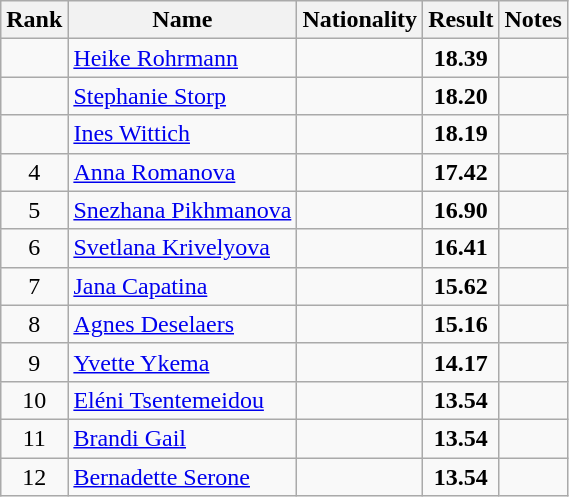<table class="wikitable sortable" style="text-align:center">
<tr>
<th>Rank</th>
<th>Name</th>
<th>Nationality</th>
<th>Result</th>
<th>Notes</th>
</tr>
<tr>
<td></td>
<td align=left><a href='#'>Heike Rohrmann</a></td>
<td align=left></td>
<td><strong>18.39</strong></td>
<td></td>
</tr>
<tr>
<td></td>
<td align=left><a href='#'>Stephanie Storp</a></td>
<td align=left></td>
<td><strong>18.20</strong></td>
<td></td>
</tr>
<tr>
<td></td>
<td align=left><a href='#'>Ines Wittich</a></td>
<td align=left></td>
<td><strong>18.19</strong></td>
<td></td>
</tr>
<tr>
<td>4</td>
<td align=left><a href='#'>Anna Romanova</a></td>
<td align=left></td>
<td><strong>17.42</strong></td>
<td></td>
</tr>
<tr>
<td>5</td>
<td align=left><a href='#'>Snezhana Pikhmanova</a></td>
<td align=left></td>
<td><strong>16.90</strong></td>
<td></td>
</tr>
<tr>
<td>6</td>
<td align=left><a href='#'>Svetlana Krivelyova</a></td>
<td align=left></td>
<td><strong>16.41</strong></td>
<td></td>
</tr>
<tr>
<td>7</td>
<td align=left><a href='#'>Jana Capatina</a></td>
<td align=left></td>
<td><strong>15.62</strong></td>
<td></td>
</tr>
<tr>
<td>8</td>
<td align=left><a href='#'>Agnes Deselaers</a></td>
<td align=left></td>
<td><strong>15.16</strong></td>
<td></td>
</tr>
<tr>
<td>9</td>
<td align=left><a href='#'>Yvette Ykema</a></td>
<td align=left></td>
<td><strong>14.17</strong></td>
<td></td>
</tr>
<tr>
<td>10</td>
<td align=left><a href='#'>Eléni Tsentemeidou</a></td>
<td align=left></td>
<td><strong>13.54</strong></td>
<td></td>
</tr>
<tr>
<td>11</td>
<td align=left><a href='#'>Brandi Gail</a></td>
<td align=left></td>
<td><strong>13.54</strong></td>
<td></td>
</tr>
<tr>
<td>12</td>
<td align=left><a href='#'>Bernadette Serone</a></td>
<td align=left></td>
<td><strong>13.54</strong></td>
<td></td>
</tr>
</table>
